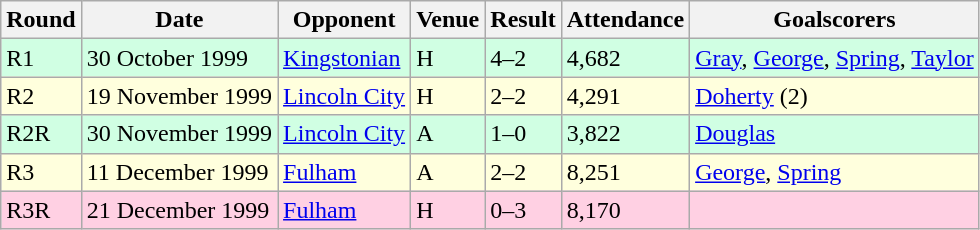<table class="wikitable">
<tr>
<th>Round</th>
<th>Date</th>
<th>Opponent</th>
<th>Venue</th>
<th>Result</th>
<th>Attendance</th>
<th>Goalscorers</th>
</tr>
<tr style="background-color: #d0ffe3;">
<td>R1</td>
<td>30 October 1999</td>
<td><a href='#'>Kingstonian</a></td>
<td>H</td>
<td>4–2</td>
<td>4,682</td>
<td><a href='#'>Gray</a>, <a href='#'>George</a>, <a href='#'>Spring</a>, <a href='#'>Taylor</a></td>
</tr>
<tr style="background-color: #ffffdd;">
<td>R2</td>
<td>19 November 1999</td>
<td><a href='#'>Lincoln City</a></td>
<td>H</td>
<td>2–2</td>
<td>4,291</td>
<td><a href='#'>Doherty</a> (2)</td>
</tr>
<tr style="background-color: #d0ffe3;">
<td>R2R</td>
<td>30 November 1999</td>
<td><a href='#'>Lincoln City</a></td>
<td>A</td>
<td>1–0</td>
<td>3,822</td>
<td><a href='#'>Douglas</a></td>
</tr>
<tr style="background-color: #ffffdd;">
<td>R3</td>
<td>11 December 1999</td>
<td><a href='#'>Fulham</a></td>
<td>A</td>
<td>2–2</td>
<td>8,251</td>
<td><a href='#'>George</a>, <a href='#'>Spring</a></td>
</tr>
<tr style="background-color: #ffd0e3;">
<td>R3R</td>
<td>21 December 1999</td>
<td><a href='#'>Fulham</a></td>
<td>H</td>
<td>0–3</td>
<td>8,170</td>
<td></td>
</tr>
</table>
